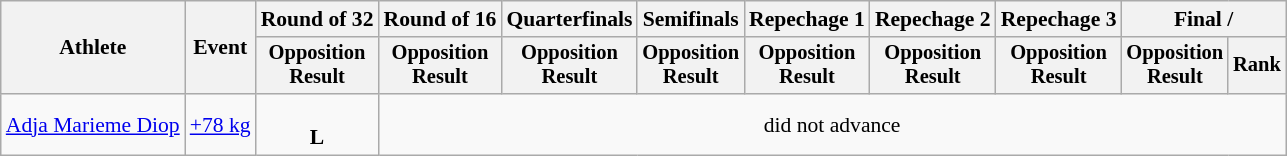<table class="wikitable" style="font-size:90%">
<tr>
<th rowspan="2">Athlete</th>
<th rowspan="2">Event</th>
<th>Round of 32</th>
<th>Round of 16</th>
<th>Quarterfinals</th>
<th>Semifinals</th>
<th>Repechage 1</th>
<th>Repechage 2</th>
<th>Repechage 3</th>
<th colspan=2>Final / </th>
</tr>
<tr style="font-size:95%">
<th>Opposition<br>Result</th>
<th>Opposition<br>Result</th>
<th>Opposition<br>Result</th>
<th>Opposition<br>Result</th>
<th>Opposition<br>Result</th>
<th>Opposition<br>Result</th>
<th>Opposition<br>Result</th>
<th>Opposition<br>Result</th>
<th>Rank</th>
</tr>
<tr align=center>
<td align=left><a href='#'>Adja Marieme Diop</a></td>
<td align=left><a href='#'>+78 kg</a></td>
<td><br><strong>L</strong></td>
<td colspan=8>did not advance</td>
</tr>
</table>
